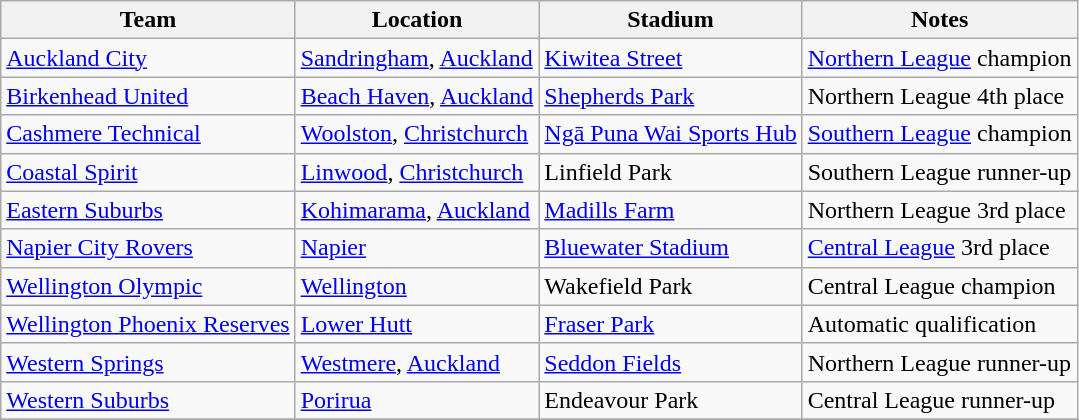<table class="wikitable sortable">
<tr>
<th>Team</th>
<th>Location</th>
<th>Stadium</th>
<th>Notes</th>
</tr>
<tr>
<td><a href='#'>Auckland City</a></td>
<td><a href='#'>Sandringham</a>, <a href='#'>Auckland</a></td>
<td><a href='#'>Kiwitea Street</a></td>
<td><a href='#'>Northern League</a> champion</td>
</tr>
<tr>
<td><a href='#'>Birkenhead United</a></td>
<td><a href='#'>Beach Haven</a>, <a href='#'>Auckland</a></td>
<td><a href='#'>Shepherds Park</a></td>
<td>Northern League 4th place</td>
</tr>
<tr>
<td><a href='#'>Cashmere Technical</a></td>
<td><a href='#'>Woolston</a>, <a href='#'>Christchurch</a></td>
<td><a href='#'>Ngā Puna Wai Sports Hub</a></td>
<td><a href='#'>Southern League</a> champion</td>
</tr>
<tr>
<td><a href='#'>Coastal Spirit</a></td>
<td><a href='#'>Linwood</a>, <a href='#'>Christchurch</a></td>
<td>Linfield Park</td>
<td>Southern League runner-up</td>
</tr>
<tr>
<td><a href='#'>Eastern Suburbs</a></td>
<td><a href='#'>Kohimarama</a>, <a href='#'>Auckland</a></td>
<td><a href='#'>Madills Farm</a></td>
<td>Northern League 3rd place</td>
</tr>
<tr>
<td><a href='#'>Napier City Rovers</a></td>
<td><a href='#'>Napier</a></td>
<td><a href='#'>Bluewater Stadium</a></td>
<td><a href='#'>Central League</a> 3rd place</td>
</tr>
<tr>
<td><a href='#'>Wellington Olympic</a></td>
<td><a href='#'>Wellington</a></td>
<td>Wakefield Park</td>
<td>Central League champion</td>
</tr>
<tr>
<td><a href='#'>Wellington Phoenix Reserves</a></td>
<td><a href='#'>Lower Hutt</a></td>
<td><a href='#'>Fraser Park</a></td>
<td>Automatic qualification</td>
</tr>
<tr>
<td><a href='#'>Western Springs</a></td>
<td><a href='#'>Westmere</a>, <a href='#'>Auckland</a></td>
<td><a href='#'>Seddon Fields</a></td>
<td>Northern League runner-up</td>
</tr>
<tr>
<td><a href='#'>Western Suburbs</a></td>
<td><a href='#'>Porirua</a></td>
<td>Endeavour Park</td>
<td>Central League runner-up</td>
</tr>
<tr>
</tr>
</table>
